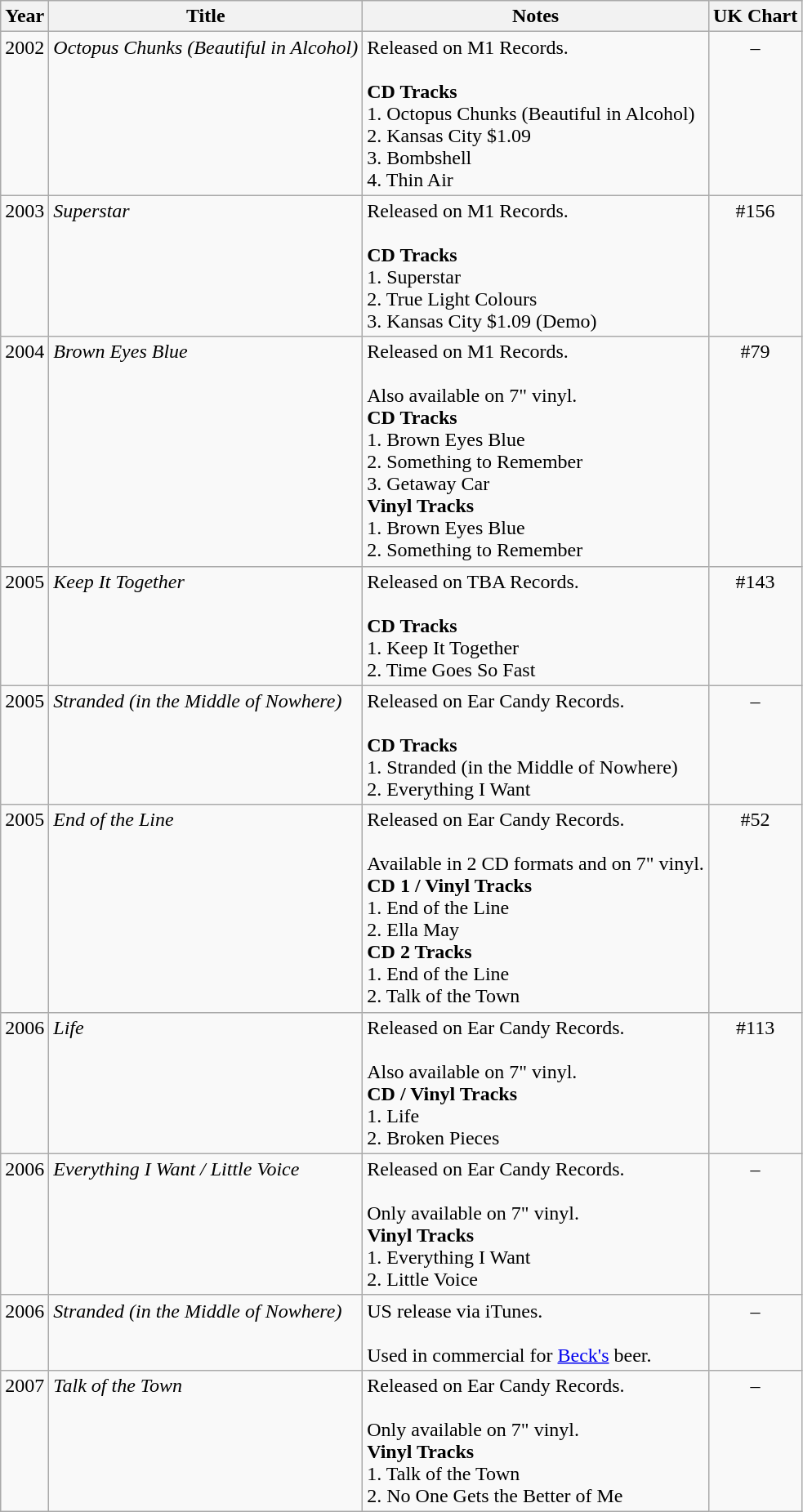<table class="wikitable">
<tr>
<th>Year</th>
<th>Title</th>
<th>Notes</th>
<th>UK Chart</th>
</tr>
<tr>
<td align="center" valign="top">2002</td>
<td align="left" valign="top"><em>Octopus Chunks (Beautiful in Alcohol)</em></td>
<td align="left" valign="top">Released on M1 Records.<br><br><strong>CD Tracks</strong><br>
1. Octopus Chunks (Beautiful in Alcohol)<br>
2. Kansas City $1.09<br>
3. Bombshell<br>
4. Thin Air<br></td>
<td align="center" valign="top">–</td>
</tr>
<tr>
<td align="center" valign="top">2003</td>
<td align="left" valign="top"><em>Superstar</em></td>
<td align="left" valign="top">Released on M1 Records.<br><br><strong>CD Tracks</strong><br>
1. Superstar<br>
2. True Light Colours<br>
3. Kansas City $1.09 (Demo)<br></td>
<td align="center" valign="top">#156</td>
</tr>
<tr>
<td align="center" valign="top">2004</td>
<td align="left" valign="top"><em>Brown Eyes Blue</em></td>
<td align="left" valign="top">Released on M1 Records.<br><br>Also available on 7" vinyl.<br><strong>CD Tracks</strong><br>
1. Brown Eyes Blue<br>
2. Something to Remember<br>
3. Getaway Car<br><strong>Vinyl Tracks</strong><br>
1. Brown Eyes Blue<br>
2. Something to Remember<br></td>
<td align="center" valign="top">#79</td>
</tr>
<tr>
<td align="center" valign="top">2005</td>
<td align="left" valign="top"><em>Keep It Together</em></td>
<td align="left" valign="top">Released on TBA Records.<br><br><strong>CD Tracks</strong><br>
1. Keep It Together<br>
2. Time Goes So Fast<br></td>
<td align="center" valign="top">#143</td>
</tr>
<tr>
<td align="center" valign="top">2005</td>
<td align="left" valign="top"><em>Stranded (in the Middle of Nowhere)</em></td>
<td align="left" valign="top">Released on Ear Candy Records.<br><br><strong>CD Tracks</strong><br>
1. Stranded (in the Middle of Nowhere)<br>
2. Everything I Want<br></td>
<td align="center" valign="top">–</td>
</tr>
<tr>
<td align="center" valign="top">2005</td>
<td align="left" valign="top"><em>End of the Line</em></td>
<td align="left" valign="top">Released on Ear Candy Records.<br><br>Available in 2 CD formats and on 7" vinyl.<br><strong>CD 1 / Vinyl Tracks</strong><br>
1. End of the Line<br>
2. Ella May<br><strong>CD 2 Tracks</strong><br>
1. End of the Line<br>
2. Talk of the Town<br></td>
<td align="center" valign="top">#52</td>
</tr>
<tr>
<td align="center" valign="top">2006</td>
<td align="left" valign="top"><em>Life</em></td>
<td align="left" valign="top">Released on Ear Candy Records.<br><br>Also available on 7" vinyl.<br><strong>CD / Vinyl Tracks</strong><br>
1. Life<br>
2. Broken Pieces<br></td>
<td align="center" valign="top">#113</td>
</tr>
<tr>
<td align="center" valign="top">2006</td>
<td align="left" valign="top"><em>Everything I Want / Little Voice</em></td>
<td align="left" valign="top">Released on Ear Candy Records.<br><br>Only available on 7" vinyl.<br><strong>Vinyl Tracks</strong><br>
1. Everything I Want<br>
2. Little Voice<br></td>
<td align="center" valign="top">–</td>
</tr>
<tr>
<td align="center" valign="top">2006</td>
<td align="left" valign="top"><em>Stranded (in the Middle of Nowhere)</em></td>
<td align="left" valign="top">US release via iTunes.<br><br>Used in commercial for <a href='#'>Beck's</a> beer.<br></td>
<td align="center" valign="top">–</td>
</tr>
<tr>
<td align="center" valign="top">2007</td>
<td align="left" valign="top"><em>Talk of the Town</em></td>
<td align="left" valign="top">Released on Ear Candy Records.<br><br>Only available on 7" vinyl.<br><strong>Vinyl Tracks</strong><br>
1. Talk of the Town<br>
2. No One Gets the Better of Me<br></td>
<td align="center" valign="top">–</td>
</tr>
</table>
